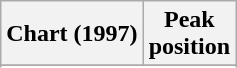<table class="wikitable sortable plainrowheaders" style="text-align:center">
<tr>
<th scope="col">Chart (1997)</th>
<th scope="col">Peak<br>position</th>
</tr>
<tr>
</tr>
<tr>
</tr>
<tr>
</tr>
</table>
